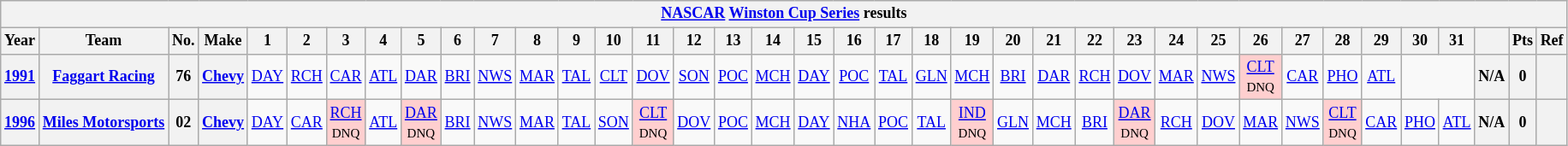<table class="wikitable" style="text-align:center; font-size:75%">
<tr>
<th colspan=45><a href='#'>NASCAR</a> <a href='#'>Winston Cup Series</a> results</th>
</tr>
<tr>
<th>Year</th>
<th>Team</th>
<th>No.</th>
<th>Make</th>
<th>1</th>
<th>2</th>
<th>3</th>
<th>4</th>
<th>5</th>
<th>6</th>
<th>7</th>
<th>8</th>
<th>9</th>
<th>10</th>
<th>11</th>
<th>12</th>
<th>13</th>
<th>14</th>
<th>15</th>
<th>16</th>
<th>17</th>
<th>18</th>
<th>19</th>
<th>20</th>
<th>21</th>
<th>22</th>
<th>23</th>
<th>24</th>
<th>25</th>
<th>26</th>
<th>27</th>
<th>28</th>
<th>29</th>
<th>30</th>
<th>31</th>
<th></th>
<th>Pts</th>
<th>Ref</th>
</tr>
<tr>
<th><a href='#'>1991</a></th>
<th><a href='#'>Faggart Racing</a></th>
<th>76</th>
<th><a href='#'>Chevy</a></th>
<td><a href='#'>DAY</a></td>
<td><a href='#'>RCH</a></td>
<td><a href='#'>CAR</a></td>
<td><a href='#'>ATL</a></td>
<td><a href='#'>DAR</a></td>
<td><a href='#'>BRI</a></td>
<td><a href='#'>NWS</a></td>
<td><a href='#'>MAR</a></td>
<td><a href='#'>TAL</a></td>
<td><a href='#'>CLT</a></td>
<td><a href='#'>DOV</a></td>
<td><a href='#'>SON</a></td>
<td><a href='#'>POC</a></td>
<td><a href='#'>MCH</a></td>
<td><a href='#'>DAY</a></td>
<td><a href='#'>POC</a></td>
<td><a href='#'>TAL</a></td>
<td><a href='#'>GLN</a></td>
<td><a href='#'>MCH</a></td>
<td><a href='#'>BRI</a></td>
<td><a href='#'>DAR</a></td>
<td><a href='#'>RCH</a></td>
<td><a href='#'>DOV</a></td>
<td><a href='#'>MAR</a></td>
<td><a href='#'>NWS</a></td>
<td style="background:#FFCFCF"><a href='#'>CLT</a><br><small>DNQ</small></td>
<td><a href='#'>CAR</a></td>
<td><a href='#'>PHO</a></td>
<td><a href='#'>ATL</a></td>
<td colspan=2></td>
<th>N/A</th>
<th>0</th>
<th></th>
</tr>
<tr>
<th><a href='#'>1996</a></th>
<th><a href='#'>Miles Motorsports</a></th>
<th>02</th>
<th><a href='#'>Chevy</a></th>
<td><a href='#'>DAY</a></td>
<td><a href='#'>CAR</a></td>
<td style="background:#FFCFCF"><a href='#'>RCH</a><br><small>DNQ</small></td>
<td><a href='#'>ATL</a></td>
<td style="background:#FFCFCF"><a href='#'>DAR</a><br><small>DNQ</small></td>
<td><a href='#'>BRI</a></td>
<td><a href='#'>NWS</a></td>
<td><a href='#'>MAR</a></td>
<td><a href='#'>TAL</a></td>
<td><a href='#'>SON</a></td>
<td style="background:#FFCFCF"><a href='#'>CLT</a><br><small>DNQ</small></td>
<td><a href='#'>DOV</a></td>
<td><a href='#'>POC</a></td>
<td><a href='#'>MCH</a></td>
<td><a href='#'>DAY</a></td>
<td><a href='#'>NHA</a></td>
<td><a href='#'>POC</a></td>
<td><a href='#'>TAL</a></td>
<td style="background:#FFCFCF"><a href='#'>IND</a><br><small>DNQ</small></td>
<td><a href='#'>GLN</a></td>
<td><a href='#'>MCH</a></td>
<td><a href='#'>BRI</a></td>
<td style="background:#FFCFCF"><a href='#'>DAR</a><br><small>DNQ</small></td>
<td><a href='#'>RCH</a></td>
<td><a href='#'>DOV</a></td>
<td><a href='#'>MAR</a></td>
<td><a href='#'>NWS</a></td>
<td style="background:#FFCFCF"><a href='#'>CLT</a><br><small>DNQ</small></td>
<td><a href='#'>CAR</a></td>
<td><a href='#'>PHO</a></td>
<td><a href='#'>ATL</a></td>
<th>N/A</th>
<th>0</th>
<th></th>
</tr>
</table>
